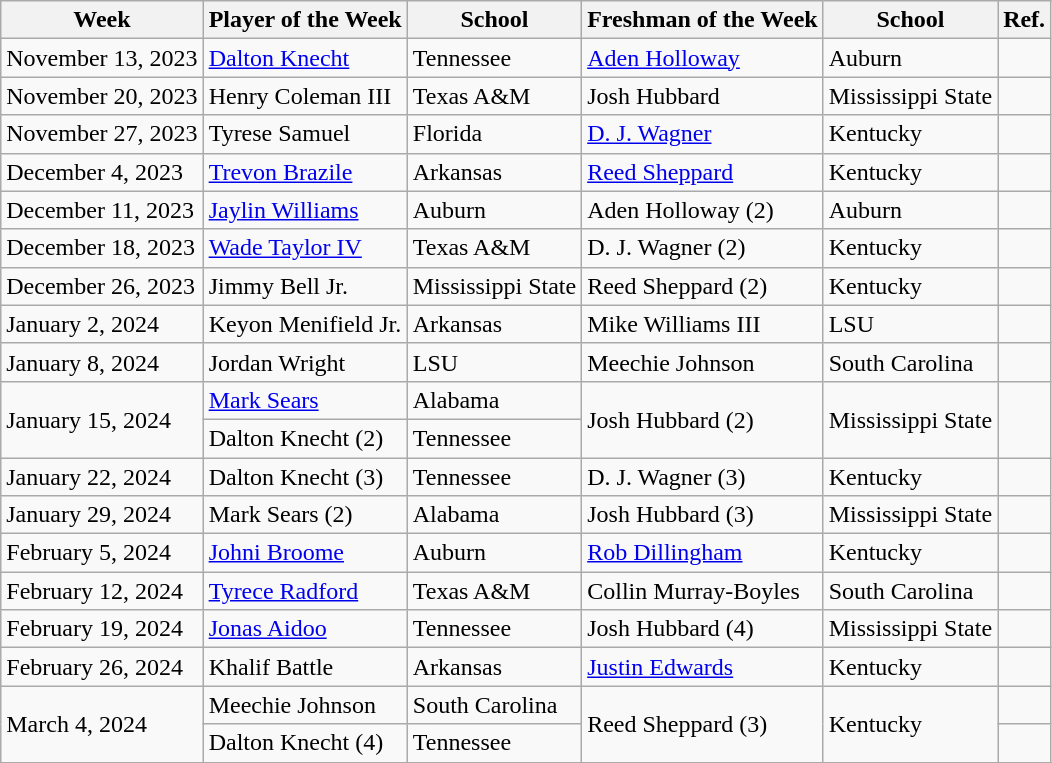<table class="wikitable" border="1">
<tr>
<th>Week</th>
<th>Player of the Week</th>
<th>School</th>
<th>Freshman of the Week</th>
<th>School</th>
<th>Ref.</th>
</tr>
<tr>
<td>November 13, 2023</td>
<td><a href='#'>Dalton Knecht</a></td>
<td>Tennessee</td>
<td><a href='#'>Aden Holloway</a></td>
<td>Auburn</td>
<td></td>
</tr>
<tr>
<td>November 20, 2023</td>
<td>Henry Coleman III</td>
<td>Texas A&M</td>
<td>Josh Hubbard</td>
<td>Mississippi State</td>
<td></td>
</tr>
<tr>
<td>November 27, 2023</td>
<td>Tyrese Samuel</td>
<td>Florida</td>
<td><a href='#'>D. J. Wagner</a></td>
<td>Kentucky</td>
<td></td>
</tr>
<tr>
<td>December 4, 2023</td>
<td><a href='#'>Trevon Brazile</a></td>
<td>Arkansas</td>
<td><a href='#'>Reed Sheppard</a></td>
<td>Kentucky</td>
<td></td>
</tr>
<tr>
<td>December 11, 2023</td>
<td><a href='#'>Jaylin Williams</a></td>
<td>Auburn</td>
<td>Aden Holloway (2)</td>
<td>Auburn</td>
<td></td>
</tr>
<tr>
<td>December 18, 2023</td>
<td><a href='#'>Wade Taylor IV</a></td>
<td>Texas A&M</td>
<td>D. J. Wagner (2)</td>
<td>Kentucky</td>
<td></td>
</tr>
<tr>
<td>December 26, 2023</td>
<td>Jimmy Bell Jr.</td>
<td>Mississippi State</td>
<td>Reed Sheppard (2)</td>
<td>Kentucky</td>
<td></td>
</tr>
<tr>
<td>January 2, 2024</td>
<td>Keyon Menifield Jr.</td>
<td>Arkansas</td>
<td>Mike Williams III</td>
<td>LSU</td>
<td></td>
</tr>
<tr>
<td>January 8, 2024</td>
<td>Jordan Wright</td>
<td>LSU</td>
<td>Meechie Johnson</td>
<td>South Carolina</td>
<td></td>
</tr>
<tr>
<td rowspan="2">January 15, 2024</td>
<td><a href='#'>Mark Sears</a></td>
<td>Alabama</td>
<td rowspan="2">Josh Hubbard (2)</td>
<td rowspan="2">Mississippi State</td>
<td rowspan="2"></td>
</tr>
<tr>
<td>Dalton Knecht (2)</td>
<td>Tennessee</td>
</tr>
<tr>
<td>January 22, 2024</td>
<td>Dalton Knecht (3)</td>
<td>Tennessee</td>
<td>D. J. Wagner (3)</td>
<td>Kentucky</td>
<td></td>
</tr>
<tr>
<td>January 29, 2024</td>
<td>Mark Sears (2)</td>
<td>Alabama</td>
<td>Josh Hubbard (3)</td>
<td>Mississippi State</td>
<td></td>
</tr>
<tr>
<td>February 5, 2024</td>
<td><a href='#'>Johni Broome</a></td>
<td>Auburn</td>
<td><a href='#'>Rob Dillingham</a></td>
<td>Kentucky</td>
<td></td>
</tr>
<tr>
<td>February 12, 2024</td>
<td><a href='#'>Tyrece Radford</a></td>
<td>Texas A&M</td>
<td>Collin Murray-Boyles</td>
<td>South Carolina</td>
<td></td>
</tr>
<tr>
<td>February 19, 2024</td>
<td><a href='#'>Jonas Aidoo</a></td>
<td>Tennessee</td>
<td>Josh Hubbard (4)</td>
<td>Mississippi State</td>
<td></td>
</tr>
<tr>
<td>February 26, 2024</td>
<td>Khalif Battle</td>
<td>Arkansas</td>
<td><a href='#'>Justin Edwards</a></td>
<td>Kentucky</td>
<td></td>
</tr>
<tr>
<td rowspan="2">March 4, 2024</td>
<td>Meechie Johnson</td>
<td>South Carolina</td>
<td rowspan="2">Reed Sheppard (3)</td>
<td rowspan="2">Kentucky</td>
<td></td>
</tr>
<tr>
<td>Dalton Knecht (4)</td>
<td>Tennessee</td>
<td></td>
</tr>
<tr>
</tr>
</table>
